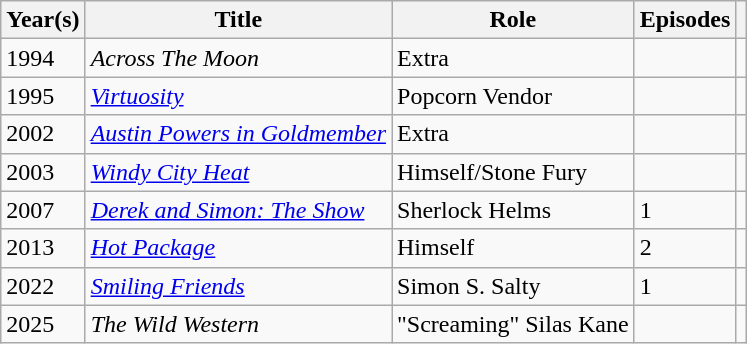<table class ="wikitable sortable">
<tr>
<th>Year(s)</th>
<th>Title</th>
<th>Role</th>
<th>Episodes</th>
<th scope="col" class="unsortable"></th>
</tr>
<tr>
<td>1994</td>
<td><em>Across The Moon</em></td>
<td>Extra</td>
<td></td>
<td style="text-align:center;"></td>
</tr>
<tr>
<td>1995</td>
<td><em><a href='#'>Virtuosity</a></em></td>
<td>Popcorn Vendor</td>
<td></td>
<td style="text-align:center;"></td>
</tr>
<tr>
<td>2002</td>
<td><em><a href='#'>Austin Powers in Goldmember</a></em></td>
<td>Extra</td>
<td></td>
<td style="text-align:center;"></td>
</tr>
<tr>
<td>2003</td>
<td><em><a href='#'>Windy City Heat</a></em></td>
<td>Himself/Stone Fury</td>
<td></td>
<td style="text-align:center;"></td>
</tr>
<tr>
<td>2007</td>
<td><em><a href='#'>Derek and Simon: The Show</a></em></td>
<td>Sherlock Helms</td>
<td>1</td>
<td style="text-align:center;"></td>
</tr>
<tr>
<td>2013</td>
<td><em><a href='#'>Hot Package</a></em></td>
<td>Himself</td>
<td>2</td>
<td style="text-align:center;"></td>
</tr>
<tr>
<td>2022</td>
<td><em><a href='#'>Smiling Friends</a></em></td>
<td>Simon S. Salty</td>
<td>1</td>
<td style="text-align:center;"></td>
</tr>
<tr>
<td>2025</td>
<td><em>The Wild Western</em></td>
<td>"Screaming" Silas Kane</td>
<td></td>
<td style="text-align:center;"></td>
</tr>
</table>
